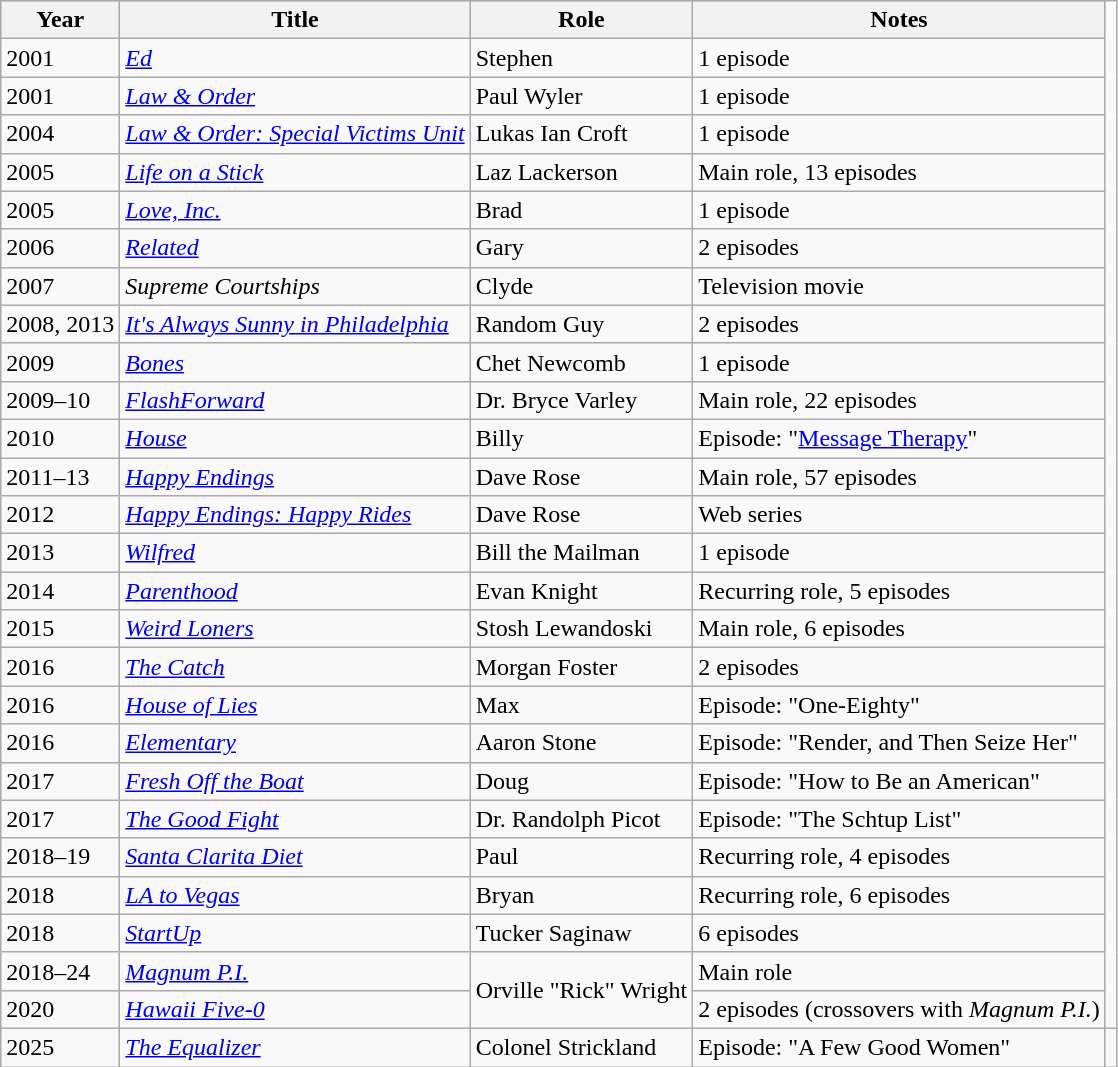<table class="wikitable sortable" class="wikitable">
<tr style="background:#ccc; text-align:center;">
<th>Year</th>
<th>Title</th>
<th>Role</th>
<th>Notes</th>
</tr>
<tr>
<td>2001</td>
<td><em><a href='#'>Ed</a></em></td>
<td>Stephen</td>
<td>1 episode</td>
</tr>
<tr>
<td>2001</td>
<td><em><a href='#'>Law & Order</a></em></td>
<td>Paul Wyler</td>
<td>1 episode</td>
</tr>
<tr>
<td>2004</td>
<td><em><a href='#'>Law & Order: Special Victims Unit</a></em></td>
<td>Lukas Ian Croft</td>
<td>1 episode</td>
</tr>
<tr>
<td>2005</td>
<td><em><a href='#'>Life on a Stick</a></em></td>
<td>Laz Lackerson</td>
<td>Main role, 13 episodes</td>
</tr>
<tr>
<td>2005</td>
<td><em><a href='#'>Love, Inc.</a></em></td>
<td>Brad</td>
<td>1 episode</td>
</tr>
<tr>
<td>2006</td>
<td><em><a href='#'>Related</a></em></td>
<td>Gary</td>
<td>2 episodes</td>
</tr>
<tr>
<td>2007</td>
<td><em>Supreme Courtships</em></td>
<td>Clyde</td>
<td>Television movie</td>
</tr>
<tr>
<td>2008, 2013</td>
<td><em><a href='#'>It's Always Sunny in Philadelphia</a></em></td>
<td>Random Guy</td>
<td>2 episodes</td>
</tr>
<tr>
<td>2009</td>
<td><em><a href='#'>Bones</a></em></td>
<td>Chet Newcomb</td>
<td>1 episode</td>
</tr>
<tr>
<td>2009–10</td>
<td><em><a href='#'>FlashForward</a></em></td>
<td>Dr. Bryce Varley</td>
<td>Main role, 22 episodes</td>
</tr>
<tr>
<td>2010</td>
<td><em><a href='#'>House</a></em></td>
<td>Billy</td>
<td>Episode: "<a href='#'>Message Therapy</a>"</td>
</tr>
<tr>
<td>2011–13</td>
<td><em><a href='#'>Happy Endings</a></em></td>
<td>Dave Rose</td>
<td>Main role, 57 episodes</td>
</tr>
<tr>
<td>2012</td>
<td><em><a href='#'>Happy Endings: Happy Rides</a></em></td>
<td>Dave Rose</td>
<td>Web series</td>
</tr>
<tr>
<td>2013</td>
<td><em><a href='#'>Wilfred</a></em></td>
<td>Bill the Mailman</td>
<td>1 episode</td>
</tr>
<tr>
<td>2014</td>
<td><em><a href='#'>Parenthood</a></em></td>
<td>Evan Knight</td>
<td>Recurring role, 5 episodes</td>
</tr>
<tr>
<td>2015</td>
<td><em><a href='#'>Weird Loners</a></em></td>
<td>Stosh Lewandoski</td>
<td>Main role, 6 episodes</td>
</tr>
<tr>
<td>2016</td>
<td><em><a href='#'>The Catch</a></em></td>
<td>Morgan Foster</td>
<td>2 episodes</td>
</tr>
<tr>
<td>2016</td>
<td><em><a href='#'>House of Lies</a></em></td>
<td>Max</td>
<td>Episode: "One-Eighty"</td>
</tr>
<tr>
<td>2016</td>
<td><em><a href='#'>Elementary</a></em></td>
<td>Aaron Stone</td>
<td>Episode: "Render, and Then Seize Her"</td>
</tr>
<tr>
<td>2017</td>
<td><em><a href='#'>Fresh Off the Boat</a></em></td>
<td>Doug</td>
<td>Episode: "How to Be an American"</td>
</tr>
<tr>
<td>2017</td>
<td><em><a href='#'>The Good Fight</a></em></td>
<td>Dr. Randolph Picot</td>
<td>Episode: "The Schtup List"</td>
</tr>
<tr>
<td>2018–19</td>
<td><em><a href='#'>Santa Clarita Diet</a></em></td>
<td>Paul</td>
<td>Recurring role, 4 episodes</td>
</tr>
<tr>
<td>2018</td>
<td><em><a href='#'>LA to Vegas</a></em></td>
<td>Bryan</td>
<td>Recurring role, 6 episodes</td>
</tr>
<tr>
<td>2018</td>
<td><em><a href='#'>StartUp</a></em></td>
<td>Tucker Saginaw</td>
<td>6 episodes</td>
</tr>
<tr>
<td>2018–24</td>
<td><em><a href='#'>Magnum P.I.</a></em></td>
<td rowspan="2">Orville "Rick" Wright</td>
<td>Main role</td>
</tr>
<tr>
<td>2020</td>
<td><em><a href='#'>Hawaii Five-0</a></em></td>
<td>2 episodes (crossovers with <em>Magnum P.I.</em>)</td>
</tr>
<tr>
<td>2025</td>
<td><em><a href='#'>The Equalizer</a></em></td>
<td>Colonel Strickland</td>
<td>Episode: "A Few Good Women"</td>
<td></td>
</tr>
</table>
